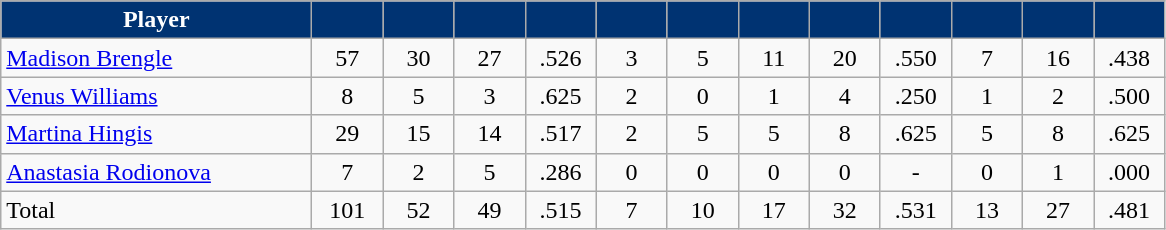<table class="wikitable" style="text-align:center">
<tr>
<th style="background:#003372; color:#fff" width="200px">Player</th>
<th style="background:#003372; color:#fff" width="40px"></th>
<th style="background:#003372; color:#fff" width="40px"></th>
<th style="background:#003372; color:#fff" width="40px"></th>
<th style="background:#003372; color:#fff" width="40px"></th>
<th style="background:#003372; color:#fff" width="40px"></th>
<th style="background:#003372; color:#fff" width="40px"></th>
<th style="background:#003372; color:#fff" width="40px"></th>
<th style="background:#003372; color:#fff" width="40px"></th>
<th style="background:#003372; color:#fff" width="40px"></th>
<th style="background:#003372; color:#fff" width="40px"></th>
<th style="background:#003372; color:#fff" width="40px"></th>
<th style="background:#003372; color:#fff" width="40px"></th>
</tr>
<tr>
<td style="text-align:left"><a href='#'>Madison Brengle</a></td>
<td>57</td>
<td>30</td>
<td>27</td>
<td>.526</td>
<td>3</td>
<td>5</td>
<td>11</td>
<td>20</td>
<td>.550</td>
<td>7</td>
<td>16</td>
<td>.438</td>
</tr>
<tr>
<td style="text-align:left"><a href='#'>Venus Williams</a></td>
<td>8</td>
<td>5</td>
<td>3</td>
<td>.625</td>
<td>2</td>
<td>0</td>
<td>1</td>
<td>4</td>
<td>.250</td>
<td>1</td>
<td>2</td>
<td>.500</td>
</tr>
<tr>
<td style="text-align:left"><a href='#'>Martina Hingis</a></td>
<td>29</td>
<td>15</td>
<td>14</td>
<td>.517</td>
<td>2</td>
<td>5</td>
<td>5</td>
<td>8</td>
<td>.625</td>
<td>5</td>
<td>8</td>
<td>.625</td>
</tr>
<tr>
<td style="text-align:left"><a href='#'>Anastasia Rodionova</a></td>
<td>7</td>
<td>2</td>
<td>5</td>
<td>.286</td>
<td>0</td>
<td>0</td>
<td>0</td>
<td>0</td>
<td>-</td>
<td>0</td>
<td>1</td>
<td>.000</td>
</tr>
<tr>
<td style="text-align:left">Total</td>
<td>101</td>
<td>52</td>
<td>49</td>
<td>.515</td>
<td>7</td>
<td>10</td>
<td>17</td>
<td>32</td>
<td>.531</td>
<td>13</td>
<td>27</td>
<td>.481</td>
</tr>
</table>
